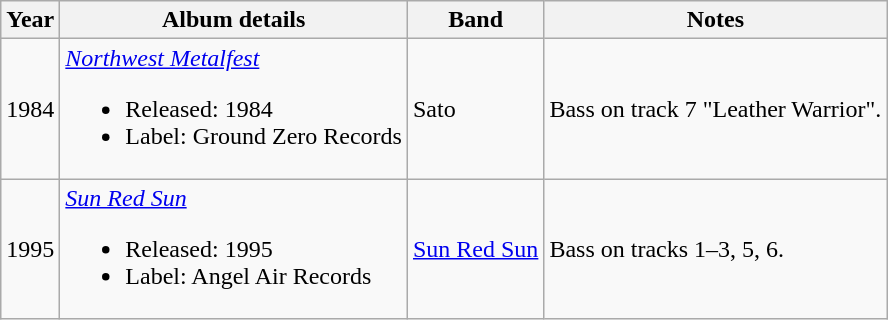<table class="wikitable">
<tr>
<th>Year</th>
<th>Album details</th>
<th>Band</th>
<th>Notes</th>
</tr>
<tr>
<td>1984</td>
<td><em><a href='#'>Northwest Metalfest</a></em><br><ul><li>Released: 1984</li><li>Label: Ground Zero Records</li></ul></td>
<td>Sato</td>
<td>Bass on track 7 "Leather Warrior".</td>
</tr>
<tr>
<td>1995</td>
<td><em><a href='#'>Sun Red Sun</a></em><br><ul><li>Released: 1995</li><li>Label: Angel Air Records</li></ul></td>
<td><a href='#'>Sun Red Sun</a></td>
<td>Bass on tracks 1–3, 5, 6.</td>
</tr>
</table>
